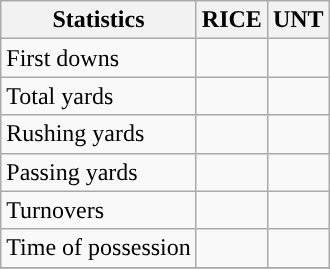<table class="wikitable" style="float: left;">
<tr>
<th>Statistics</th>
<th>RICE</th>
<th>UNT</th>
</tr>
<tr>
<td>First downs</td>
<td></td>
<td></td>
</tr>
<tr>
<td>Total yards</td>
<td></td>
<td></td>
</tr>
<tr>
<td>Rushing yards</td>
<td></td>
<td></td>
</tr>
<tr>
<td>Passing yards</td>
<td></td>
<td></td>
</tr>
<tr>
<td>Turnovers</td>
<td></td>
<td></td>
</tr>
<tr>
<td>Time of possession</td>
<td></td>
<td></td>
</tr>
<tr>
</tr>
</table>
